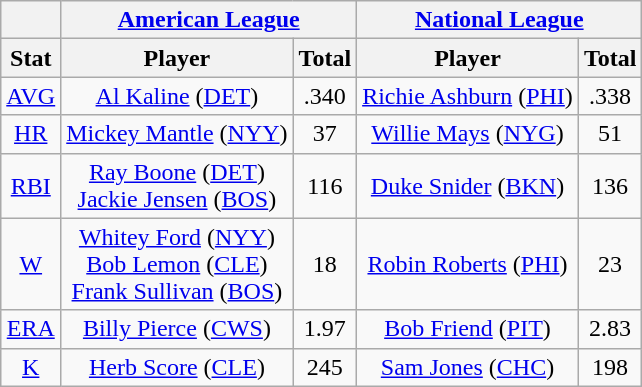<table class="wikitable" style="text-align:center;">
<tr>
<th></th>
<th colspan="2"><a href='#'>American League</a></th>
<th colspan="2"><a href='#'>National League</a></th>
</tr>
<tr>
<th>Stat</th>
<th>Player</th>
<th>Total</th>
<th>Player</th>
<th>Total</th>
</tr>
<tr>
<td><a href='#'>AVG</a></td>
<td><a href='#'>Al Kaline</a> (<a href='#'>DET</a>)</td>
<td>.340</td>
<td><a href='#'>Richie Ashburn</a> (<a href='#'>PHI</a>)</td>
<td>.338</td>
</tr>
<tr>
<td><a href='#'>HR</a></td>
<td><a href='#'>Mickey Mantle</a> (<a href='#'>NYY</a>)</td>
<td>37</td>
<td><a href='#'>Willie Mays</a> (<a href='#'>NYG</a>)</td>
<td>51</td>
</tr>
<tr>
<td><a href='#'>RBI</a></td>
<td><a href='#'>Ray Boone</a> (<a href='#'>DET</a>)<br><a href='#'>Jackie Jensen</a> (<a href='#'>BOS</a>)</td>
<td>116</td>
<td><a href='#'>Duke Snider</a> (<a href='#'>BKN</a>)</td>
<td>136</td>
</tr>
<tr>
<td><a href='#'>W</a></td>
<td><a href='#'>Whitey Ford</a> (<a href='#'>NYY</a>)<br><a href='#'>Bob Lemon</a> (<a href='#'>CLE</a>)<br><a href='#'>Frank Sullivan</a> (<a href='#'>BOS</a>)</td>
<td>18</td>
<td><a href='#'>Robin Roberts</a> (<a href='#'>PHI</a>)</td>
<td>23</td>
</tr>
<tr>
<td><a href='#'>ERA</a></td>
<td><a href='#'>Billy Pierce</a> (<a href='#'>CWS</a>)</td>
<td>1.97</td>
<td><a href='#'>Bob Friend</a> (<a href='#'>PIT</a>)</td>
<td>2.83</td>
</tr>
<tr>
<td><a href='#'>K</a></td>
<td><a href='#'>Herb Score</a> (<a href='#'>CLE</a>)</td>
<td>245</td>
<td><a href='#'>Sam Jones</a> (<a href='#'>CHC</a>)</td>
<td>198</td>
</tr>
</table>
